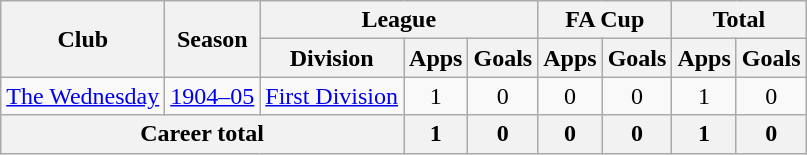<table class="wikitable" style="text-align: center;">
<tr>
<th rowspan="2">Club</th>
<th rowspan="2">Season</th>
<th colspan="3">League</th>
<th colspan="2">FA Cup</th>
<th colspan="2">Total</th>
</tr>
<tr>
<th>Division</th>
<th>Apps</th>
<th>Goals</th>
<th>Apps</th>
<th>Goals</th>
<th>Apps</th>
<th>Goals</th>
</tr>
<tr>
<td><a href='#'>The Wednesday</a></td>
<td><a href='#'>1904–05</a></td>
<td><a href='#'>First Division</a></td>
<td>1</td>
<td>0</td>
<td>0</td>
<td>0</td>
<td>1</td>
<td>0</td>
</tr>
<tr>
<th colspan="3">Career total</th>
<th>1</th>
<th>0</th>
<th>0</th>
<th>0</th>
<th>1</th>
<th>0</th>
</tr>
</table>
